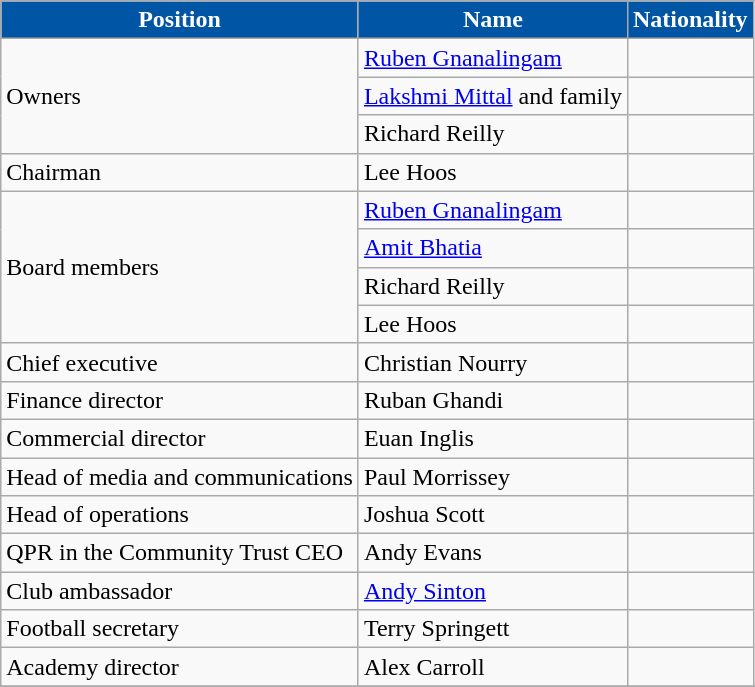<table class="wikitable">
<tr>
<th style="color:#fff;background:#0055a5">Position</th>
<th style="color:#fff;background:#0055a5">Name</th>
<th style="color:#fff;background:#0055a5">Nationality</th>
</tr>
<tr>
<td rowspan=3>Owners</td>
<td><a href='#'>Ruben Gnanalingam</a></td>
<td></td>
</tr>
<tr>
<td><a href='#'>Lakshmi Mittal</a> and family</td>
<td></td>
</tr>
<tr>
<td>Richard Reilly</td>
<td></td>
</tr>
<tr>
<td>Chairman</td>
<td>Lee Hoos</td>
<td></td>
</tr>
<tr>
<td rowspan="4">Board members</td>
<td><a href='#'>Ruben Gnanalingam</a></td>
<td></td>
</tr>
<tr>
<td><a href='#'>Amit Bhatia</a></td>
<td></td>
</tr>
<tr>
<td>Richard Reilly</td>
<td></td>
</tr>
<tr>
<td>Lee Hoos</td>
<td></td>
</tr>
<tr>
<td>Chief executive</td>
<td>Christian Nourry</td>
<td></td>
</tr>
<tr>
<td>Finance director</td>
<td>Ruban Ghandi</td>
<td></td>
</tr>
<tr>
<td>Commercial director</td>
<td>Euan Inglis</td>
<td></td>
</tr>
<tr>
<td>Head of media and communications</td>
<td>Paul Morrissey</td>
<td></td>
</tr>
<tr>
<td>Head of operations</td>
<td>Joshua Scott</td>
<td></td>
</tr>
<tr>
<td>QPR in the Community Trust CEO</td>
<td>Andy Evans</td>
<td></td>
</tr>
<tr>
<td>Club ambassador</td>
<td><a href='#'>Andy Sinton</a></td>
<td></td>
</tr>
<tr>
<td>Football secretary</td>
<td>Terry Springett</td>
<td></td>
</tr>
<tr>
<td>Academy director</td>
<td>Alex Carroll</td>
<td></td>
</tr>
<tr>
</tr>
</table>
